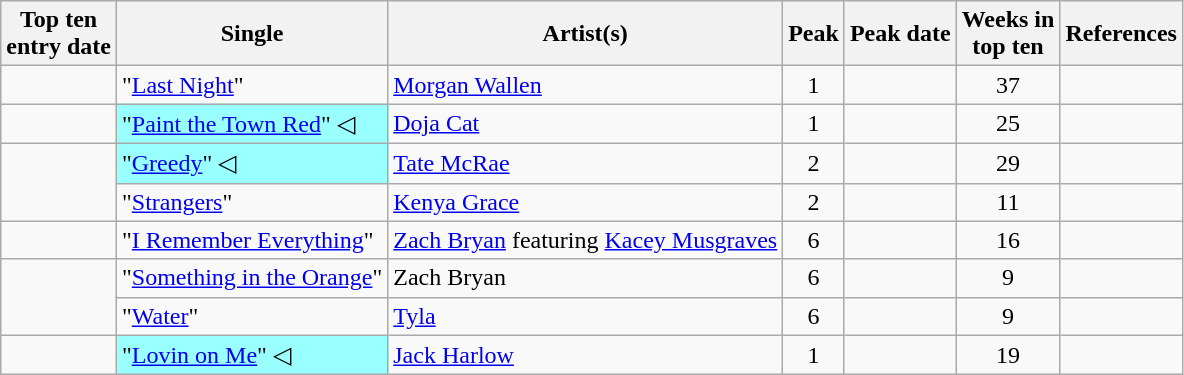<table class="wikitable sortable">
<tr>
<th>Top ten<br>entry date</th>
<th>Single</th>
<th>Artist(s)</th>
<th data-sort-type="number">Peak</th>
<th>Peak date</th>
<th data-sort-type="number">Weeks in<br>top ten</th>
<th>References</th>
</tr>
<tr>
<td></td>
<td>"<a href='#'>Last Night</a>"</td>
<td><a href='#'>Morgan Wallen</a></td>
<td style="text-align:center;">1</td>
<td></td>
<td style="text-align:center;">37</td>
<td></td>
</tr>
<tr>
<td></td>
<td style="background:#9ff;">"<a href='#'>Paint the Town Red</a>" ◁</td>
<td><a href='#'>Doja Cat</a></td>
<td style="text-align:center;">1</td>
<td></td>
<td style="text-align:center;">25</td>
<td></td>
</tr>
<tr>
<td rowspan="2"></td>
<td style="background:#9ff;">"<a href='#'>Greedy</a>" ◁</td>
<td><a href='#'>Tate McRae</a></td>
<td style="text-align:center;">2</td>
<td></td>
<td style="text-align:center;">29</td>
<td></td>
</tr>
<tr>
<td>"<a href='#'>Strangers</a>"</td>
<td><a href='#'>Kenya Grace</a></td>
<td style="text-align:center;">2</td>
<td></td>
<td style="text-align:center;">11</td>
<td></td>
</tr>
<tr>
<td></td>
<td>"<a href='#'>I Remember Everything</a>"</td>
<td><a href='#'>Zach Bryan</a> featuring <a href='#'>Kacey Musgraves</a></td>
<td style="text-align:center;">6</td>
<td></td>
<td style="text-align:center;">16</td>
<td></td>
</tr>
<tr>
<td rowspan="2"></td>
<td>"<a href='#'>Something in the Orange</a>"</td>
<td>Zach Bryan</td>
<td style="text-align:center;">6</td>
<td></td>
<td style="text-align:center;">9</td>
<td></td>
</tr>
<tr>
<td>"<a href='#'>Water</a>"</td>
<td><a href='#'>Tyla</a></td>
<td style="text-align:center;">6</td>
<td></td>
<td style="text-align:center;">9</td>
<td></td>
</tr>
<tr>
<td></td>
<td style="background:#9ff;">"<a href='#'>Lovin on Me</a>" ◁</td>
<td><a href='#'>Jack Harlow</a></td>
<td style="text-align:center;">1</td>
<td></td>
<td style="text-align:center;">19</td>
<td></td>
</tr>
</table>
